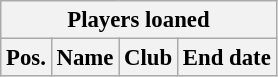<table class="wikitable" style="font-size:95%;">
<tr>
<th colspan="6">Players loaned</th>
</tr>
<tr>
<th>Pos.</th>
<th>Name</th>
<th>Club</th>
<th>End date</th>
</tr>
</table>
